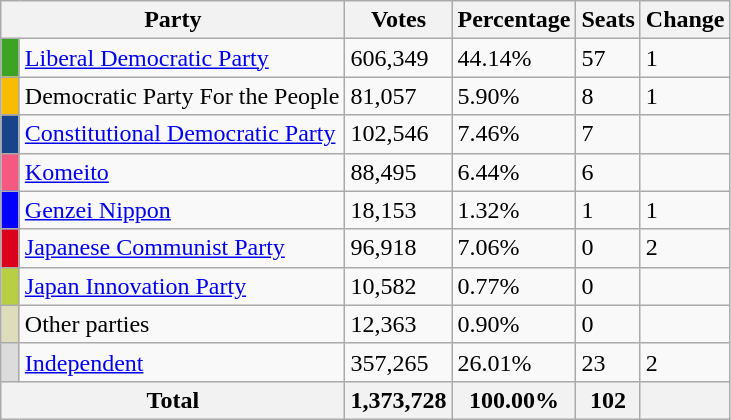<table class="wikitable">
<tr>
<th colspan="2">Party</th>
<th>Votes</th>
<th>Percentage</th>
<th>Seats</th>
<th>Change</th>
</tr>
<tr>
<td style="background:#3CA324;" width="5"></td>
<td><a href='#'>Liberal Democratic Party</a></td>
<td>606,349</td>
<td>44.14%</td>
<td>57</td>
<td>1</td>
</tr>
<tr>
<td style="background:#F8BC00;" width="5"></td>
<td>Democratic Party For the People</td>
<td>81,057</td>
<td>5.90%</td>
<td>8</td>
<td>1</td>
</tr>
<tr>
<td style="background:#184589;" width="5"></td>
<td><a href='#'>Constitutional Democratic Party</a></td>
<td>102,546</td>
<td>7.46%</td>
<td>7</td>
<td></td>
</tr>
<tr>
<td style="background:#F55881;" width="5"></td>
<td><a href='#'>Komeito</a></td>
<td>88,495</td>
<td>6.44%</td>
<td>6</td>
<td></td>
</tr>
<tr>
<td style="background:#0000FF;" width="5"></td>
<td><a href='#'>Genzei Nippon</a></td>
<td>18,153</td>
<td>1.32%</td>
<td>1</td>
<td>1</td>
</tr>
<tr>
<td style="background:#DB001C;" width="5"></td>
<td><a href='#'>Japanese Communist Party</a></td>
<td>96,918</td>
<td>7.06%</td>
<td>0</td>
<td>2</td>
</tr>
<tr>
<td style="background:#B8CE43;" width="5"></td>
<td><a href='#'>Japan Innovation Party</a></td>
<td>10,582</td>
<td>0.77%</td>
<td>0</td>
<td></td>
</tr>
<tr>
<td style="background:#DDDDBB;" width="5"></td>
<td>Other parties</td>
<td>12,363</td>
<td>0.90%</td>
<td>0</td>
<td></td>
</tr>
<tr>
<td style="background:#DCDCDC;" width="5"></td>
<td><a href='#'>Independent</a></td>
<td>357,265</td>
<td>26.01%</td>
<td>23</td>
<td>2</td>
</tr>
<tr>
<th colspan="2">Total</th>
<th>1,373,728</th>
<th>100.00%</th>
<th>102</th>
<th></th>
</tr>
</table>
